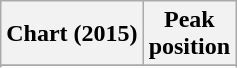<table class="wikitable plainrowheaders">
<tr>
<th>Chart (2015)</th>
<th>Peak<br>position</th>
</tr>
<tr>
</tr>
<tr>
</tr>
<tr>
</tr>
<tr>
</tr>
<tr>
</tr>
<tr>
</tr>
</table>
